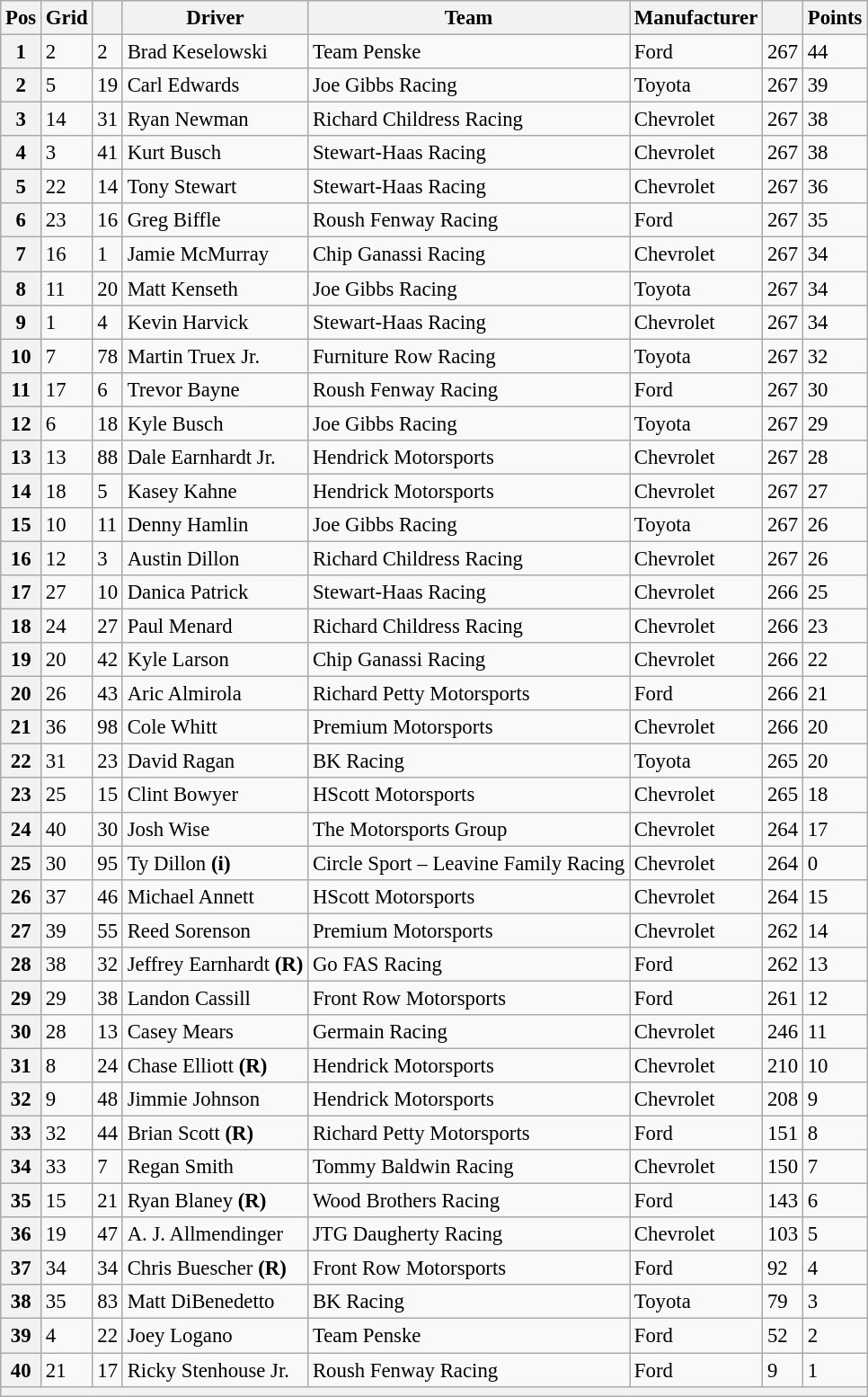<table class="wikitable" style="font-size:95%">
<tr>
<th>Pos</th>
<th>Grid</th>
<th></th>
<th>Driver</th>
<th>Team</th>
<th>Manufacturer</th>
<th></th>
<th>Points</th>
</tr>
<tr>
<th scope="row">1</th>
<td>2</td>
<td>2</td>
<td>Brad Keselowski</td>
<td>Team Penske</td>
<td>Ford</td>
<td>267</td>
<td>44</td>
</tr>
<tr>
<th scope="row">2</th>
<td>5</td>
<td>19</td>
<td>Carl Edwards</td>
<td>Joe Gibbs Racing</td>
<td>Toyota</td>
<td>267</td>
<td>39</td>
</tr>
<tr>
<th scope="row">3</th>
<td>14</td>
<td>31</td>
<td>Ryan Newman</td>
<td>Richard Childress Racing</td>
<td>Chevrolet</td>
<td>267</td>
<td>38</td>
</tr>
<tr>
<th scope="row">4</th>
<td>3</td>
<td>41</td>
<td>Kurt Busch</td>
<td>Stewart-Haas Racing</td>
<td>Chevrolet</td>
<td>267</td>
<td>38</td>
</tr>
<tr>
<th scope="row">5</th>
<td>22</td>
<td>14</td>
<td>Tony Stewart</td>
<td>Stewart-Haas Racing</td>
<td>Chevrolet</td>
<td>267</td>
<td>36</td>
</tr>
<tr>
<th scope="row">6</th>
<td>23</td>
<td>16</td>
<td>Greg Biffle</td>
<td>Roush Fenway Racing</td>
<td>Ford</td>
<td>267</td>
<td>35</td>
</tr>
<tr>
<th scope="row">7</th>
<td>16</td>
<td>1</td>
<td>Jamie McMurray</td>
<td>Chip Ganassi Racing</td>
<td>Chevrolet</td>
<td>267</td>
<td>34</td>
</tr>
<tr>
<th scope="row">8</th>
<td>11</td>
<td>20</td>
<td>Matt Kenseth</td>
<td>Joe Gibbs Racing</td>
<td>Toyota</td>
<td>267</td>
<td>34</td>
</tr>
<tr>
<th scope="row">9</th>
<td>1</td>
<td>4</td>
<td>Kevin Harvick</td>
<td>Stewart-Haas Racing</td>
<td>Chevrolet</td>
<td>267</td>
<td>34</td>
</tr>
<tr>
<th scope="row">10</th>
<td>7</td>
<td>78</td>
<td>Martin Truex Jr.</td>
<td>Furniture Row Racing</td>
<td>Toyota</td>
<td>267</td>
<td>32</td>
</tr>
<tr>
<th scope="row">11</th>
<td>17</td>
<td>6</td>
<td>Trevor Bayne</td>
<td>Roush Fenway Racing</td>
<td>Ford</td>
<td>267</td>
<td>30</td>
</tr>
<tr>
<th scope="row">12</th>
<td>6</td>
<td>18</td>
<td>Kyle Busch</td>
<td>Joe Gibbs Racing</td>
<td>Toyota</td>
<td>267</td>
<td>29</td>
</tr>
<tr>
<th scope="row">13</th>
<td>13</td>
<td>88</td>
<td>Dale Earnhardt Jr.</td>
<td>Hendrick Motorsports</td>
<td>Chevrolet</td>
<td>267</td>
<td>28</td>
</tr>
<tr>
<th scope="row">14</th>
<td>18</td>
<td>5</td>
<td>Kasey Kahne</td>
<td>Hendrick Motorsports</td>
<td>Chevrolet</td>
<td>267</td>
<td>27</td>
</tr>
<tr>
<th scope="row">15</th>
<td>10</td>
<td>11</td>
<td>Denny Hamlin</td>
<td>Joe Gibbs Racing</td>
<td>Toyota</td>
<td>267</td>
<td>26</td>
</tr>
<tr>
<th scope="row">16</th>
<td>12</td>
<td>3</td>
<td>Austin Dillon</td>
<td>Richard Childress Racing</td>
<td>Chevrolet</td>
<td>267</td>
<td>26</td>
</tr>
<tr>
<th scope="row">17</th>
<td>27</td>
<td>10</td>
<td>Danica Patrick</td>
<td>Stewart-Haas Racing</td>
<td>Chevrolet</td>
<td>266</td>
<td>25</td>
</tr>
<tr>
<th scope="row">18</th>
<td>24</td>
<td>27</td>
<td>Paul Menard</td>
<td>Richard Childress Racing</td>
<td>Chevrolet</td>
<td>266</td>
<td>23</td>
</tr>
<tr>
<th scope="row">19</th>
<td>20</td>
<td>42</td>
<td>Kyle Larson</td>
<td>Chip Ganassi Racing</td>
<td>Chevrolet</td>
<td>266</td>
<td>22</td>
</tr>
<tr>
<th scope="row">20</th>
<td>26</td>
<td>43</td>
<td>Aric Almirola</td>
<td>Richard Petty Motorsports</td>
<td>Ford</td>
<td>266</td>
<td>21</td>
</tr>
<tr>
<th scope="row">21</th>
<td>36</td>
<td>98</td>
<td>Cole Whitt</td>
<td>Premium Motorsports</td>
<td>Chevrolet</td>
<td>266</td>
<td>20</td>
</tr>
<tr>
<th scope="row">22</th>
<td>31</td>
<td>23</td>
<td>David Ragan</td>
<td>BK Racing</td>
<td>Toyota</td>
<td>265</td>
<td>20</td>
</tr>
<tr>
<th scope="row">23</th>
<td>25</td>
<td>15</td>
<td>Clint Bowyer</td>
<td>HScott Motorsports</td>
<td>Chevrolet</td>
<td>265</td>
<td>18</td>
</tr>
<tr>
<th scope="row">24</th>
<td>40</td>
<td>30</td>
<td>Josh Wise</td>
<td>The Motorsports Group</td>
<td>Chevrolet</td>
<td>264</td>
<td>17</td>
</tr>
<tr>
<th scope="row">25</th>
<td>30</td>
<td>95</td>
<td>Ty Dillon <strong>(i)</strong></td>
<td>Circle Sport – Leavine Family Racing</td>
<td>Chevrolet</td>
<td>264</td>
<td>0</td>
</tr>
<tr>
<th scope="row">26</th>
<td>37</td>
<td>46</td>
<td>Michael Annett</td>
<td>HScott Motorsports</td>
<td>Chevrolet</td>
<td>264</td>
<td>15</td>
</tr>
<tr>
<th scope="row">27</th>
<td>39</td>
<td>55</td>
<td>Reed Sorenson</td>
<td>Premium Motorsports</td>
<td>Chevrolet</td>
<td>262</td>
<td>14</td>
</tr>
<tr>
<th scope="row">28</th>
<td>38</td>
<td>32</td>
<td>Jeffrey Earnhardt <strong>(R)</strong></td>
<td>Go FAS Racing</td>
<td>Ford</td>
<td>262</td>
<td>13</td>
</tr>
<tr>
<th scope="row">29</th>
<td>29</td>
<td>38</td>
<td>Landon Cassill</td>
<td>Front Row Motorsports</td>
<td>Ford</td>
<td>261</td>
<td>12</td>
</tr>
<tr>
<th scope="row">30</th>
<td>28</td>
<td>13</td>
<td>Casey Mears</td>
<td>Germain Racing</td>
<td>Chevrolet</td>
<td>246</td>
<td>11</td>
</tr>
<tr>
<th scope="row">31</th>
<td>8</td>
<td>24</td>
<td>Chase Elliott <strong>(R)</strong></td>
<td>Hendrick Motorsports</td>
<td>Chevrolet</td>
<td>210</td>
<td>10</td>
</tr>
<tr>
<th scope="row">32</th>
<td>9</td>
<td>48</td>
<td>Jimmie Johnson</td>
<td>Hendrick Motorsports</td>
<td>Chevrolet</td>
<td>208</td>
<td>9</td>
</tr>
<tr>
<th scope="row">33</th>
<td>32</td>
<td>44</td>
<td>Brian Scott <strong>(R)</strong></td>
<td>Richard Petty Motorsports</td>
<td>Ford</td>
<td>151</td>
<td>8</td>
</tr>
<tr>
<th scope="row">34</th>
<td>33</td>
<td>7</td>
<td>Regan Smith</td>
<td>Tommy Baldwin Racing</td>
<td>Chevrolet</td>
<td>150</td>
<td>7</td>
</tr>
<tr>
<th scope="row">35</th>
<td>15</td>
<td>21</td>
<td>Ryan Blaney <strong>(R)</strong></td>
<td>Wood Brothers Racing</td>
<td>Ford</td>
<td>143</td>
<td>6</td>
</tr>
<tr>
<th scope="row">36</th>
<td>19</td>
<td>47</td>
<td>A. J. Allmendinger</td>
<td>JTG Daugherty Racing</td>
<td>Chevrolet</td>
<td>103</td>
<td>5</td>
</tr>
<tr>
<th scope="row">37</th>
<td>34</td>
<td>34</td>
<td>Chris Buescher <strong>(R)</strong></td>
<td>Front Row Motorsports</td>
<td>Ford</td>
<td>92</td>
<td>4</td>
</tr>
<tr>
<th scope="row">38</th>
<td>35</td>
<td>83</td>
<td>Matt DiBenedetto</td>
<td>BK Racing</td>
<td>Toyota</td>
<td>79</td>
<td>3</td>
</tr>
<tr>
<th scope="row">39</th>
<td>4</td>
<td>22</td>
<td>Joey Logano</td>
<td>Team Penske</td>
<td>Ford</td>
<td>52</td>
<td>2</td>
</tr>
<tr>
<th scope="row">40</th>
<td>21</td>
<td>17</td>
<td>Ricky Stenhouse Jr.</td>
<td>Roush Fenway Racing</td>
<td>Ford</td>
<td>9</td>
<td>1</td>
</tr>
<tr class="sortbottom">
<th colspan="8"></th>
</tr>
</table>
